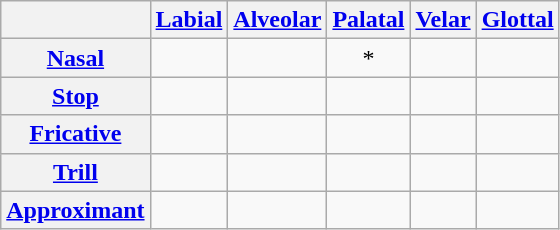<table class="wikitable" style="text-align:center">
<tr>
<th></th>
<th><a href='#'>Labial</a></th>
<th><a href='#'>Alveolar</a></th>
<th><a href='#'>Palatal</a></th>
<th><a href='#'>Velar</a></th>
<th><a href='#'>Glottal</a></th>
</tr>
<tr align="center">
<th><a href='#'>Nasal</a></th>
<td></td>
<td></td>
<td>*</td>
<td></td>
<td></td>
</tr>
<tr align="center">
<th><a href='#'>Stop</a></th>
<td></td>
<td></td>
<td></td>
<td></td>
<td></td>
</tr>
<tr align="center">
<th><a href='#'>Fricative</a></th>
<td></td>
<td></td>
<td></td>
<td></td>
<td></td>
</tr>
<tr align="center">
<th><a href='#'>Trill</a></th>
<td></td>
<td></td>
<td></td>
<td></td>
<td></td>
</tr>
<tr align="center">
<th><a href='#'>Approximant</a></th>
<td></td>
<td></td>
<td></td>
<td></td>
<td></td>
</tr>
</table>
